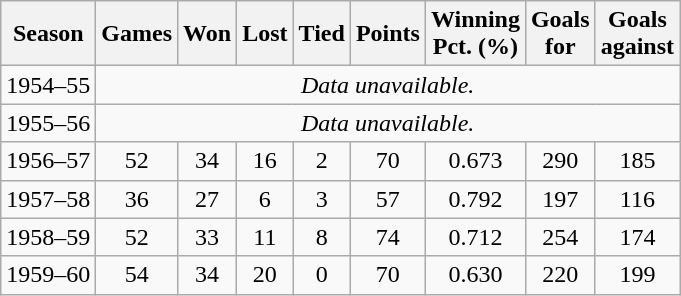<table class="wikitable" style="text-align:center">
<tr>
<th>Season</th>
<th>Games</th>
<th>Won</th>
<th>Lost</th>
<th>Tied</th>
<th>Points</th>
<th>Winning<br>Pct. (%)</th>
<th>Goals<br>for</th>
<th>Goals<br>against</th>
</tr>
<tr>
<td>1954–55</td>
<td colspan="8"><em>Data unavailable.</em></td>
</tr>
<tr>
<td>1955–56</td>
<td colspan="8"><em>Data unavailable.</em></td>
</tr>
<tr>
<td>1956–57</td>
<td>52</td>
<td>34</td>
<td>16</td>
<td>2</td>
<td>70</td>
<td>0.673</td>
<td>290</td>
<td>185</td>
</tr>
<tr>
<td>1957–58</td>
<td>36</td>
<td>27</td>
<td>6</td>
<td>3</td>
<td>57</td>
<td>0.792</td>
<td>197</td>
<td>116</td>
</tr>
<tr>
<td>1958–59</td>
<td>52</td>
<td>33</td>
<td>11</td>
<td>8</td>
<td>74</td>
<td>0.712</td>
<td>254</td>
<td>174</td>
</tr>
<tr>
<td>1959–60</td>
<td>54</td>
<td>34</td>
<td>20</td>
<td>0</td>
<td>70</td>
<td>0.630</td>
<td>220</td>
<td>199</td>
</tr>
</table>
